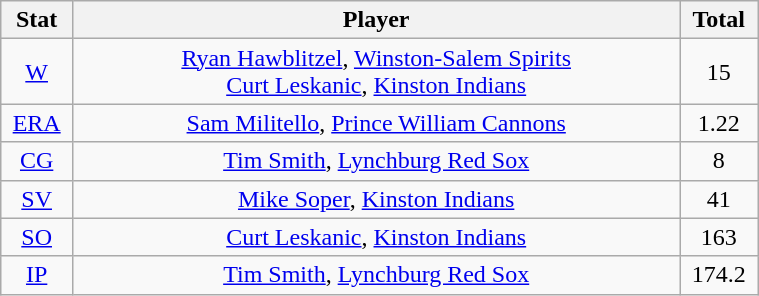<table class="wikitable" width="40%" style="text-align:center;">
<tr>
<th width="5%">Stat</th>
<th width="60%">Player</th>
<th width="5%">Total</th>
</tr>
<tr>
<td><a href='#'>W</a></td>
<td><a href='#'>Ryan Hawblitzel</a>, <a href='#'>Winston-Salem Spirits</a> <br> <a href='#'>Curt Leskanic</a>, <a href='#'>Kinston Indians</a></td>
<td>15</td>
</tr>
<tr>
<td><a href='#'>ERA</a></td>
<td><a href='#'>Sam Militello</a>, <a href='#'>Prince William Cannons</a></td>
<td>1.22</td>
</tr>
<tr>
<td><a href='#'>CG</a></td>
<td><a href='#'>Tim Smith</a>, <a href='#'>Lynchburg Red Sox</a></td>
<td>8</td>
</tr>
<tr>
<td><a href='#'>SV</a></td>
<td><a href='#'>Mike Soper</a>, <a href='#'>Kinston Indians</a></td>
<td>41</td>
</tr>
<tr>
<td><a href='#'>SO</a></td>
<td><a href='#'>Curt Leskanic</a>, <a href='#'>Kinston Indians</a></td>
<td>163</td>
</tr>
<tr>
<td><a href='#'>IP</a></td>
<td><a href='#'>Tim Smith</a>, <a href='#'>Lynchburg Red Sox</a></td>
<td>174.2</td>
</tr>
</table>
